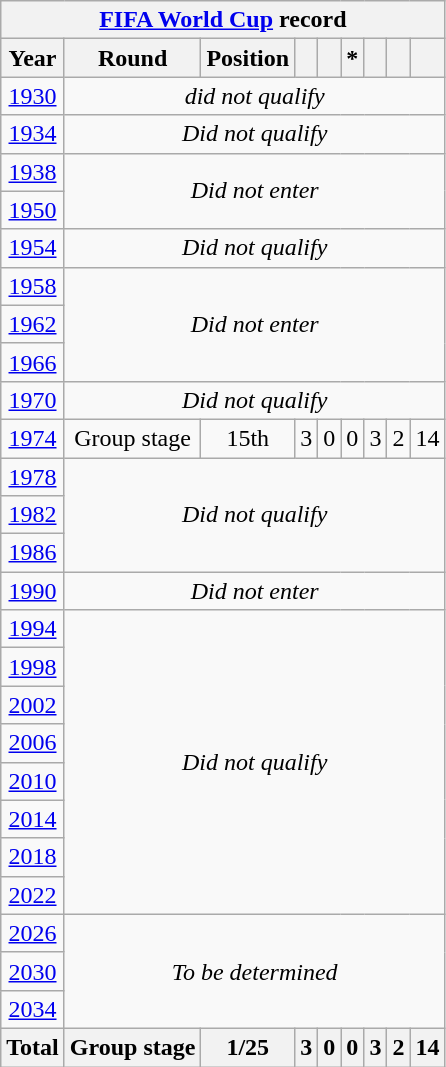<table class="wikitable" style="text-align: center;">
<tr>
<th colspan=9><a href='#'>FIFA World Cup</a> record</th>
</tr>
<tr>
<th>Year</th>
<th>Round</th>
<th>Position</th>
<th></th>
<th></th>
<th>*</th>
<th></th>
<th></th>
<th></th>
</tr>
<tr>
<td> <a href='#'>1930</a></td>
<td rowspan=1 colspan=8><em>did not qualify</em></td>
</tr>
<tr>
<td> <a href='#'>1934</a></td>
<td rowspan=1 colspan=8><em>Did not qualify</em></td>
</tr>
<tr>
<td> <a href='#'>1938</a></td>
<td rowspan=2 colspan=8><em>Did not enter</em></td>
</tr>
<tr>
<td> <a href='#'>1950</a></td>
</tr>
<tr>
<td> <a href='#'>1954</a></td>
<td rowspan=1 colspan=8><em>Did not qualify</em></td>
</tr>
<tr>
<td> <a href='#'>1958</a></td>
<td rowspan=3 colspan=8><em>Did not enter</em></td>
</tr>
<tr>
<td> <a href='#'>1962</a></td>
</tr>
<tr>
<td> <a href='#'>1966</a></td>
</tr>
<tr>
<td> <a href='#'>1970</a></td>
<td rowspan=1 colspan=8><em>Did not qualify</em></td>
</tr>
<tr>
<td> <a href='#'>1974</a></td>
<td>Group stage</td>
<td>15th</td>
<td>3</td>
<td>0</td>
<td>0</td>
<td>3</td>
<td>2</td>
<td>14</td>
</tr>
<tr>
<td> <a href='#'>1978</a></td>
<td rowspan=3 colspan=8><em>Did not qualify</em></td>
</tr>
<tr>
<td> <a href='#'>1982</a></td>
</tr>
<tr>
<td> <a href='#'>1986</a></td>
</tr>
<tr>
<td> <a href='#'>1990</a></td>
<td rowspan=1 colspan=8><em>Did not enter</em></td>
</tr>
<tr>
<td> <a href='#'>1994</a></td>
<td rowspan=8 colspan=8><em>Did not qualify</em></td>
</tr>
<tr>
<td> <a href='#'>1998</a></td>
</tr>
<tr>
<td>  <a href='#'>2002</a></td>
</tr>
<tr>
<td> <a href='#'>2006</a></td>
</tr>
<tr>
<td> <a href='#'>2010</a></td>
</tr>
<tr>
<td> <a href='#'>2014</a></td>
</tr>
<tr>
<td> <a href='#'>2018</a></td>
</tr>
<tr>
<td> <a href='#'>2022</a></td>
</tr>
<tr>
<td>   <a href='#'>2026</a></td>
<td colspan=8 rowspan=3><em>To be determined</em></td>
</tr>
<tr>
<td>   <a href='#'>2030</a></td>
</tr>
<tr>
<td> <a href='#'>2034</a></td>
</tr>
<tr>
<th><strong>Total</strong></th>
<th>Group stage</th>
<th>1/25</th>
<th>3</th>
<th>0</th>
<th>0</th>
<th>3</th>
<th>2</th>
<th>14</th>
</tr>
</table>
